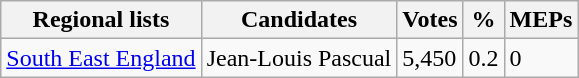<table class="wikitable">
<tr>
<th>Regional lists</th>
<th>Candidates</th>
<th>Votes</th>
<th>%</th>
<th>MEPs</th>
</tr>
<tr>
<td><a href='#'>South East England</a></td>
<td>Jean-Louis Pascual</td>
<td>5,450</td>
<td>0.2</td>
<td>0</td>
</tr>
</table>
